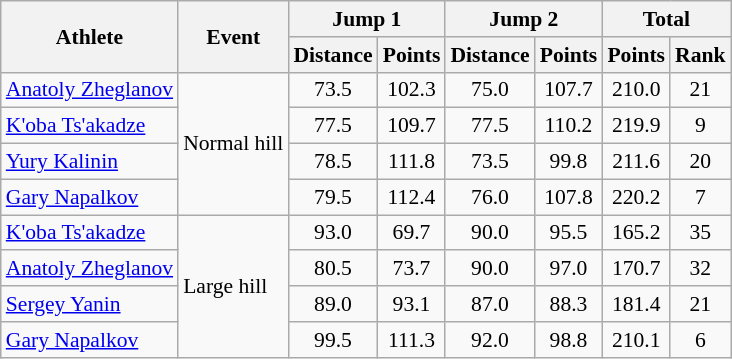<table class="wikitable" style="font-size:90%">
<tr>
<th rowspan="2">Athlete</th>
<th rowspan="2">Event</th>
<th colspan="2">Jump 1</th>
<th colspan="2">Jump 2</th>
<th colspan="2">Total</th>
</tr>
<tr>
<th>Distance</th>
<th>Points</th>
<th>Distance</th>
<th>Points</th>
<th>Points</th>
<th>Rank</th>
</tr>
<tr>
<td><a href='#'>Anatoly Zheglanov</a></td>
<td rowspan="4">Normal hill</td>
<td align="center">73.5</td>
<td align="center">102.3</td>
<td align="center">75.0</td>
<td align="center">107.7</td>
<td align="center">210.0</td>
<td align="center">21</td>
</tr>
<tr>
<td><a href='#'>K'oba Ts'akadze</a></td>
<td align="center">77.5</td>
<td align="center">109.7</td>
<td align="center">77.5</td>
<td align="center">110.2</td>
<td align="center">219.9</td>
<td align="center">9</td>
</tr>
<tr>
<td><a href='#'>Yury Kalinin</a></td>
<td align="center">78.5</td>
<td align="center">111.8</td>
<td align="center">73.5</td>
<td align="center">99.8</td>
<td align="center">211.6</td>
<td align="center">20</td>
</tr>
<tr>
<td><a href='#'>Gary Napalkov</a></td>
<td align="center">79.5</td>
<td align="center">112.4</td>
<td align="center">76.0</td>
<td align="center">107.8</td>
<td align="center">220.2</td>
<td align="center">7</td>
</tr>
<tr>
<td><a href='#'>K'oba Ts'akadze</a></td>
<td rowspan="4">Large hill</td>
<td align="center">93.0</td>
<td align="center">69.7</td>
<td align="center">90.0</td>
<td align="center">95.5</td>
<td align="center">165.2</td>
<td align="center">35</td>
</tr>
<tr>
<td><a href='#'>Anatoly Zheglanov</a></td>
<td align="center">80.5</td>
<td align="center">73.7</td>
<td align="center">90.0</td>
<td align="center">97.0</td>
<td align="center">170.7</td>
<td align="center">32</td>
</tr>
<tr>
<td><a href='#'>Sergey Yanin</a></td>
<td align="center">89.0</td>
<td align="center">93.1</td>
<td align="center">87.0</td>
<td align="center">88.3</td>
<td align="center">181.4</td>
<td align="center">21</td>
</tr>
<tr>
<td><a href='#'>Gary Napalkov</a></td>
<td align="center">99.5</td>
<td align="center">111.3</td>
<td align="center">92.0</td>
<td align="center">98.8</td>
<td align="center">210.1</td>
<td align="center">6</td>
</tr>
</table>
